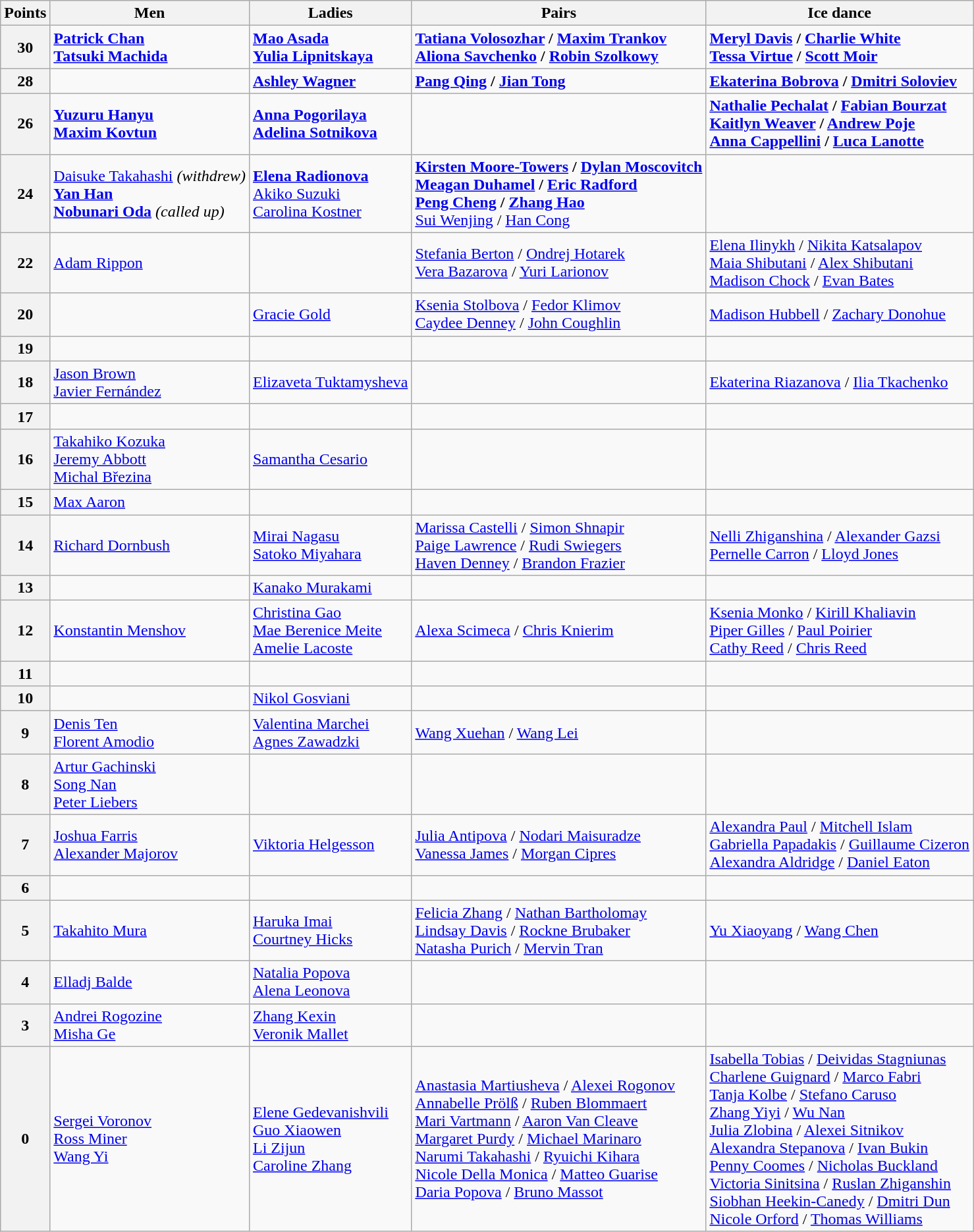<table class="wikitable">
<tr>
<th>Points</th>
<th>Men</th>
<th>Ladies</th>
<th>Pairs</th>
<th>Ice dance</th>
</tr>
<tr>
<th>30</th>
<td> <strong><a href='#'>Patrick Chan</a></strong> <br>  <strong><a href='#'>Tatsuki Machida</a></strong></td>
<td> <strong><a href='#'>Mao Asada</a></strong> <br>  <strong><a href='#'>Yulia Lipnitskaya</a></strong></td>
<td> <strong><a href='#'>Tatiana Volosozhar</a> / <a href='#'>Maxim Trankov</a></strong> <br>  <strong><a href='#'>Aliona Savchenko</a> / <a href='#'>Robin Szolkowy</a></strong></td>
<td> <strong><a href='#'>Meryl Davis</a> / <a href='#'>Charlie White</a></strong> <br>  <strong><a href='#'>Tessa Virtue</a> / <a href='#'>Scott Moir</a></strong></td>
</tr>
<tr>
<th>28</th>
<td></td>
<td> <strong><a href='#'>Ashley Wagner</a></strong></td>
<td> <strong><a href='#'>Pang Qing</a> / <a href='#'>Jian Tong</a></strong></td>
<td> <strong><a href='#'>Ekaterina Bobrova</a> / <a href='#'>Dmitri Soloviev</a></strong></td>
</tr>
<tr>
<th>26</th>
<td> <strong><a href='#'>Yuzuru Hanyu</a></strong> <br>  <strong><a href='#'>Maxim Kovtun</a></strong></td>
<td> <strong><a href='#'>Anna Pogorilaya</a></strong> <br>  <strong><a href='#'>Adelina Sotnikova</a></strong></td>
<td></td>
<td> <strong><a href='#'>Nathalie Pechalat</a> / <a href='#'>Fabian Bourzat</a></strong> <br>  <strong><a href='#'>Kaitlyn Weaver</a> / <a href='#'>Andrew Poje</a></strong> <br>  <strong><a href='#'>Anna Cappellini</a> / <a href='#'>Luca Lanotte</a></strong></td>
</tr>
<tr>
<th>24</th>
<td> <a href='#'>Daisuke Takahashi</a> <em>(withdrew)</em> <br>  <strong><a href='#'>Yan Han</a></strong> <br>  <strong><a href='#'>Nobunari Oda</a></strong> <em>(called up)</em></td>
<td> <strong><a href='#'>Elena Radionova</a></strong> <br>  <a href='#'>Akiko Suzuki</a> <br>  <a href='#'>Carolina Kostner</a></td>
<td> <strong><a href='#'>Kirsten Moore-Towers</a> / <a href='#'>Dylan Moscovitch</a></strong> <br>  <strong><a href='#'>Meagan Duhamel</a> / <a href='#'>Eric Radford</a></strong> <br>  <strong><a href='#'>Peng Cheng</a> / <a href='#'>Zhang Hao</a></strong> <br>  <a href='#'>Sui Wenjing</a> / <a href='#'>Han Cong</a></td>
<td></td>
</tr>
<tr>
<th>22</th>
<td> <a href='#'>Adam Rippon</a></td>
<td></td>
<td> <a href='#'>Stefania Berton</a> / <a href='#'>Ondrej Hotarek</a> <br>  <a href='#'>Vera Bazarova</a> / <a href='#'>Yuri Larionov</a></td>
<td> <a href='#'>Elena Ilinykh</a> / <a href='#'>Nikita Katsalapov</a> <br>  <a href='#'>Maia Shibutani</a> / <a href='#'>Alex Shibutani</a> <br>  <a href='#'>Madison Chock</a> / <a href='#'>Evan Bates</a></td>
</tr>
<tr>
<th>20</th>
<td></td>
<td> <a href='#'>Gracie Gold</a></td>
<td> <a href='#'>Ksenia Stolbova</a> / <a href='#'>Fedor Klimov</a> <br>  <a href='#'>Caydee Denney</a> / <a href='#'>John Coughlin</a></td>
<td> <a href='#'>Madison Hubbell</a> / <a href='#'>Zachary Donohue</a></td>
</tr>
<tr>
<th>19</th>
<td></td>
<td></td>
<td></td>
<td></td>
</tr>
<tr>
<th>18</th>
<td> <a href='#'>Jason Brown</a> <br>  <a href='#'>Javier Fernández</a></td>
<td> <a href='#'>Elizaveta Tuktamysheva</a></td>
<td></td>
<td> <a href='#'>Ekaterina Riazanova</a> / <a href='#'>Ilia Tkachenko</a></td>
</tr>
<tr>
<th>17</th>
<td></td>
<td></td>
<td></td>
<td></td>
</tr>
<tr>
<th>16</th>
<td> <a href='#'>Takahiko Kozuka</a> <br>  <a href='#'>Jeremy Abbott</a> <br>  <a href='#'>Michal Březina</a></td>
<td> <a href='#'>Samantha Cesario</a></td>
<td></td>
<td></td>
</tr>
<tr>
<th>15</th>
<td> <a href='#'>Max Aaron</a></td>
<td></td>
<td></td>
<td></td>
</tr>
<tr>
<th>14</th>
<td> <a href='#'>Richard Dornbush</a></td>
<td> <a href='#'>Mirai Nagasu</a> <br>  <a href='#'>Satoko Miyahara</a></td>
<td> <a href='#'>Marissa Castelli</a> / <a href='#'>Simon Shnapir</a> <br>  <a href='#'>Paige Lawrence</a> / <a href='#'>Rudi Swiegers</a> <br>  <a href='#'>Haven Denney</a> / <a href='#'>Brandon Frazier</a></td>
<td> <a href='#'>Nelli Zhiganshina</a> / <a href='#'>Alexander Gazsi</a> <br>  <a href='#'>Pernelle Carron</a> / <a href='#'>Lloyd Jones</a></td>
</tr>
<tr>
<th>13</th>
<td></td>
<td> <a href='#'>Kanako Murakami</a></td>
<td></td>
<td></td>
</tr>
<tr>
<th>12</th>
<td> <a href='#'>Konstantin Menshov</a></td>
<td> <a href='#'>Christina Gao</a> <br>  <a href='#'>Mae Berenice Meite</a> <br>  <a href='#'>Amelie Lacoste</a></td>
<td> <a href='#'>Alexa Scimeca</a> / <a href='#'>Chris Knierim</a></td>
<td> <a href='#'>Ksenia Monko</a> / <a href='#'>Kirill Khaliavin</a> <br>  <a href='#'>Piper Gilles</a> / <a href='#'>Paul Poirier</a> <br>  <a href='#'>Cathy Reed</a> / <a href='#'>Chris Reed</a></td>
</tr>
<tr>
<th>11</th>
<td></td>
<td></td>
<td></td>
<td></td>
</tr>
<tr>
<th>10</th>
<td></td>
<td> <a href='#'>Nikol Gosviani</a></td>
<td></td>
<td></td>
</tr>
<tr>
<th>9</th>
<td> <a href='#'>Denis Ten</a> <br>  <a href='#'>Florent Amodio</a></td>
<td> <a href='#'>Valentina Marchei</a> <br>  <a href='#'>Agnes Zawadzki</a></td>
<td> <a href='#'>Wang Xuehan</a> / <a href='#'>Wang Lei</a></td>
<td></td>
</tr>
<tr>
<th>8</th>
<td> <a href='#'>Artur Gachinski</a> <br>  <a href='#'>Song Nan</a> <br>  <a href='#'>Peter Liebers</a></td>
<td></td>
<td></td>
<td></td>
</tr>
<tr>
<th>7</th>
<td> <a href='#'>Joshua Farris</a> <br>  <a href='#'>Alexander Majorov</a></td>
<td> <a href='#'>Viktoria Helgesson</a></td>
<td> <a href='#'>Julia Antipova</a> / <a href='#'>Nodari Maisuradze</a> <br>  <a href='#'>Vanessa James</a> / <a href='#'>Morgan Cipres</a></td>
<td> <a href='#'>Alexandra Paul</a> / <a href='#'>Mitchell Islam</a> <br>  <a href='#'>Gabriella Papadakis</a> / <a href='#'>Guillaume Cizeron</a> <br>  <a href='#'>Alexandra Aldridge</a> / <a href='#'>Daniel Eaton</a></td>
</tr>
<tr>
<th>6</th>
<td></td>
<td></td>
<td></td>
<td></td>
</tr>
<tr>
<th>5</th>
<td> <a href='#'>Takahito Mura</a></td>
<td> <a href='#'>Haruka Imai</a> <br>  <a href='#'>Courtney Hicks</a></td>
<td> <a href='#'>Felicia Zhang</a> / <a href='#'>Nathan Bartholomay</a> <br>  <a href='#'>Lindsay Davis</a> / <a href='#'>Rockne Brubaker</a> <br>  <a href='#'>Natasha Purich</a> / <a href='#'>Mervin Tran</a></td>
<td> <a href='#'>Yu Xiaoyang</a> / <a href='#'>Wang Chen</a></td>
</tr>
<tr>
<th>4</th>
<td> <a href='#'>Elladj Balde</a></td>
<td> <a href='#'>Natalia Popova</a> <br>  <a href='#'>Alena Leonova</a></td>
<td></td>
<td></td>
</tr>
<tr>
<th>3</th>
<td> <a href='#'>Andrei Rogozine</a> <br>  <a href='#'>Misha Ge</a></td>
<td> <a href='#'>Zhang Kexin</a> <br>  <a href='#'>Veronik Mallet</a></td>
<td></td>
<td></td>
</tr>
<tr>
<th>0</th>
<td> <a href='#'>Sergei Voronov</a> <br>  <a href='#'>Ross Miner</a> <br>  <a href='#'>Wang Yi</a></td>
<td> <a href='#'>Elene Gedevanishvili</a> <br>  <a href='#'>Guo Xiaowen</a> <br>  <a href='#'>Li Zijun</a> <br>  <a href='#'>Caroline Zhang</a></td>
<td> <a href='#'>Anastasia Martiusheva</a> / <a href='#'>Alexei Rogonov</a> <br>  <a href='#'>Annabelle Prölß</a> / <a href='#'>Ruben Blommaert</a> <br>  <a href='#'>Mari Vartmann</a> / <a href='#'>Aaron Van Cleave</a> <br>  <a href='#'>Margaret Purdy</a> / <a href='#'>Michael Marinaro</a> <br>  <a href='#'>Narumi Takahashi</a> / <a href='#'>Ryuichi Kihara</a> <br>  <a href='#'>Nicole Della Monica</a> / <a href='#'>Matteo Guarise</a> <br>  <a href='#'>Daria Popova</a> / <a href='#'>Bruno Massot</a></td>
<td> <a href='#'>Isabella Tobias</a> / <a href='#'>Deividas Stagniunas</a> <br>  <a href='#'>Charlene Guignard</a> / <a href='#'>Marco Fabri</a> <br>  <a href='#'>Tanja Kolbe</a> / <a href='#'>Stefano Caruso</a> <br>  <a href='#'>Zhang Yiyi</a> / <a href='#'>Wu Nan</a> <br>  <a href='#'>Julia Zlobina</a> / <a href='#'>Alexei Sitnikov</a> <br>  <a href='#'>Alexandra Stepanova</a> / <a href='#'>Ivan Bukin</a> <br>  <a href='#'>Penny Coomes</a> / <a href='#'>Nicholas Buckland</a> <br>  <a href='#'>Victoria Sinitsina</a> / <a href='#'>Ruslan Zhiganshin</a> <br>  <a href='#'>Siobhan Heekin-Canedy</a> / <a href='#'>Dmitri Dun</a> <br>  <a href='#'>Nicole Orford</a> / <a href='#'>Thomas Williams</a></td>
</tr>
</table>
